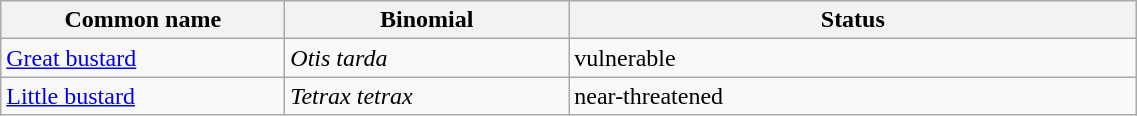<table width=60% class="wikitable">
<tr>
<th width=15%>Common name</th>
<th width=15%>Binomial</th>
<th width=30%>Status</th>
</tr>
<tr>
<td><a href='#'>Great bustard</a></td>
<td><em>Otis tarda</em></td>
<td>vulnerable</td>
</tr>
<tr>
<td><a href='#'>Little bustard</a></td>
<td><em>Tetrax tetrax</em></td>
<td>near-threatened</td>
</tr>
</table>
